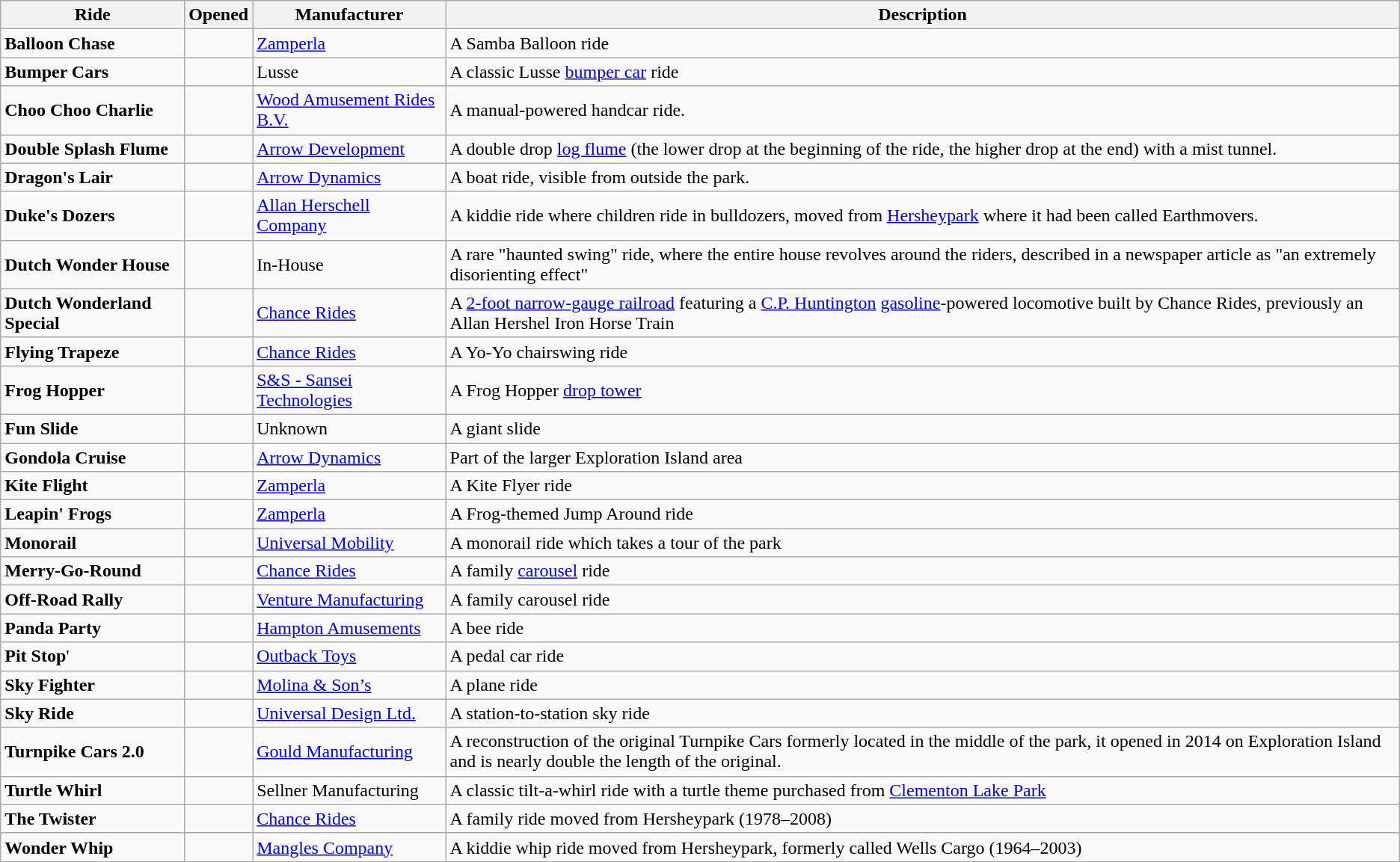<table class=wikitable>
<tr>
<th>Ride</th>
<th>Opened</th>
<th>Manufacturer</th>
<th>Description</th>
</tr>
<tr>
<td><strong>Balloon Chase</strong></td>
<td></td>
<td><a href='#'>Zamperla</a></td>
<td>A Samba Balloon ride</td>
</tr>
<tr>
<td><strong>Bumper Cars</strong></td>
<td></td>
<td>Lusse</td>
<td>A classic Lusse <a href='#'>bumper car</a> ride</td>
</tr>
<tr>
<td><strong>Choo Choo Charlie</strong></td>
<td></td>
<td><a href='#'>Wood Amusement Rides B.V.</a></td>
<td>A manual-powered handcar ride.</td>
</tr>
<tr>
<td><strong>Double Splash Flume</strong></td>
<td></td>
<td><a href='#'>Arrow Development</a></td>
<td>A double drop <a href='#'>log flume</a> (the lower drop at the beginning of the ride, the higher drop at the end) with a mist tunnel.</td>
</tr>
<tr>
<td><strong>Dragon's Lair</strong></td>
<td></td>
<td><a href='#'>Arrow Dynamics</a></td>
<td>A boat ride, visible from outside the park.</td>
</tr>
<tr>
<td><strong>Duke's Dozers</strong></td>
<td></td>
<td><a href='#'>Allan Herschell Company</a></td>
<td>A kiddie ride where children ride in bulldozers, moved from <a href='#'>Hersheypark</a> where it had been called Earthmovers.</td>
</tr>
<tr>
<td><strong>Dutch Wonder House</strong></td>
<td></td>
<td>In-House</td>
<td>A rare "haunted swing" ride, where the entire house revolves around the riders, described in a newspaper article as "an extremely disorienting effect"</td>
</tr>
<tr>
<td><strong>Dutch Wonderland Special</strong></td>
<td></td>
<td><a href='#'>Chance Rides</a></td>
<td>A <a href='#'>2-foot narrow-gauge railroad</a> featuring a <a href='#'>C.P. Huntington</a> <a href='#'>gasoline</a>-powered locomotive built by Chance Rides, previously an Allan Hershel Iron Horse Train</td>
</tr>
<tr>
<td><strong>Flying Trapeze</strong></td>
<td></td>
<td><a href='#'>Chance Rides</a></td>
<td>A Yo-Yo chairswing ride</td>
</tr>
<tr>
<td><strong>Frog Hopper</strong></td>
<td></td>
<td><a href='#'>S&S - Sansei Technologies</a></td>
<td>A Frog Hopper <a href='#'>drop tower</a></td>
</tr>
<tr>
<td><strong>Fun Slide</strong></td>
<td></td>
<td>Unknown</td>
<td>A giant slide</td>
</tr>
<tr>
<td><strong>Gondola Cruise</strong></td>
<td></td>
<td><a href='#'>Arrow Dynamics</a></td>
<td>Part of the larger Exploration Island area</td>
</tr>
<tr>
<td><strong>Kite Flight</strong></td>
<td></td>
<td><a href='#'>Zamperla</a></td>
<td>A Kite Flyer ride</td>
</tr>
<tr>
<td><strong>Leapin' Frogs</strong></td>
<td></td>
<td><a href='#'>Zamperla</a></td>
<td>A Frog-themed Jump Around ride</td>
</tr>
<tr>
<td><strong>Monorail</strong></td>
<td></td>
<td><a href='#'>Universal Mobility</a></td>
<td>A monorail ride which takes a tour of the park</td>
</tr>
<tr>
<td><strong>Merry-Go-Round</strong></td>
<td></td>
<td><a href='#'>Chance Rides</a></td>
<td>A family <a href='#'>carousel</a> ride</td>
</tr>
<tr>
<td><strong>Off-Road Rally</strong></td>
<td></td>
<td><a href='#'>Venture Manufacturing</a></td>
<td>A family carousel ride</td>
</tr>
<tr>
<td><strong>Panda Party</strong></td>
<td></td>
<td><a href='#'>Hampton Amusements</a></td>
<td>A bee ride</td>
</tr>
<tr>
<td><strong>Pit Stop</strong>'</td>
<td></td>
<td><a href='#'>Outback Toys</a></td>
<td>A pedal car ride</td>
</tr>
<tr>
<td><strong>Sky Fighter</strong></td>
<td></td>
<td><a href='#'>Molina & Son’s</a></td>
<td>A plane ride</td>
</tr>
<tr>
<td><strong>Sky Ride</strong></td>
<td></td>
<td><a href='#'>Universal Design Ltd.</a></td>
<td>A station-to-station sky ride</td>
</tr>
<tr>
<td><strong>Turnpike Cars 2.0</strong></td>
<td></td>
<td><a href='#'>Gould Manufacturing</a></td>
<td>A reconstruction of the original Turnpike Cars formerly located in the middle of the park, it opened in 2014 on Exploration Island and is nearly double the length of the original.</td>
</tr>
<tr>
<td><strong>Turtle Whirl</strong></td>
<td></td>
<td>Sellner Manufacturing</td>
<td>A classic tilt-a-whirl ride with a turtle theme purchased from <a href='#'>Clementon Lake Park</a></td>
</tr>
<tr>
<td><strong>The Twister</strong></td>
<td></td>
<td><a href='#'>Chance Rides</a></td>
<td>A family ride moved from Hersheypark (1978–2008)</td>
</tr>
<tr>
<td><strong>Wonder Whip</strong></td>
<td></td>
<td><a href='#'>Mangles Company</a></td>
<td>A kiddie whip ride moved from Hersheypark, formerly called Wells Cargo (1964–2003)</td>
</tr>
<tr>
</tr>
</table>
